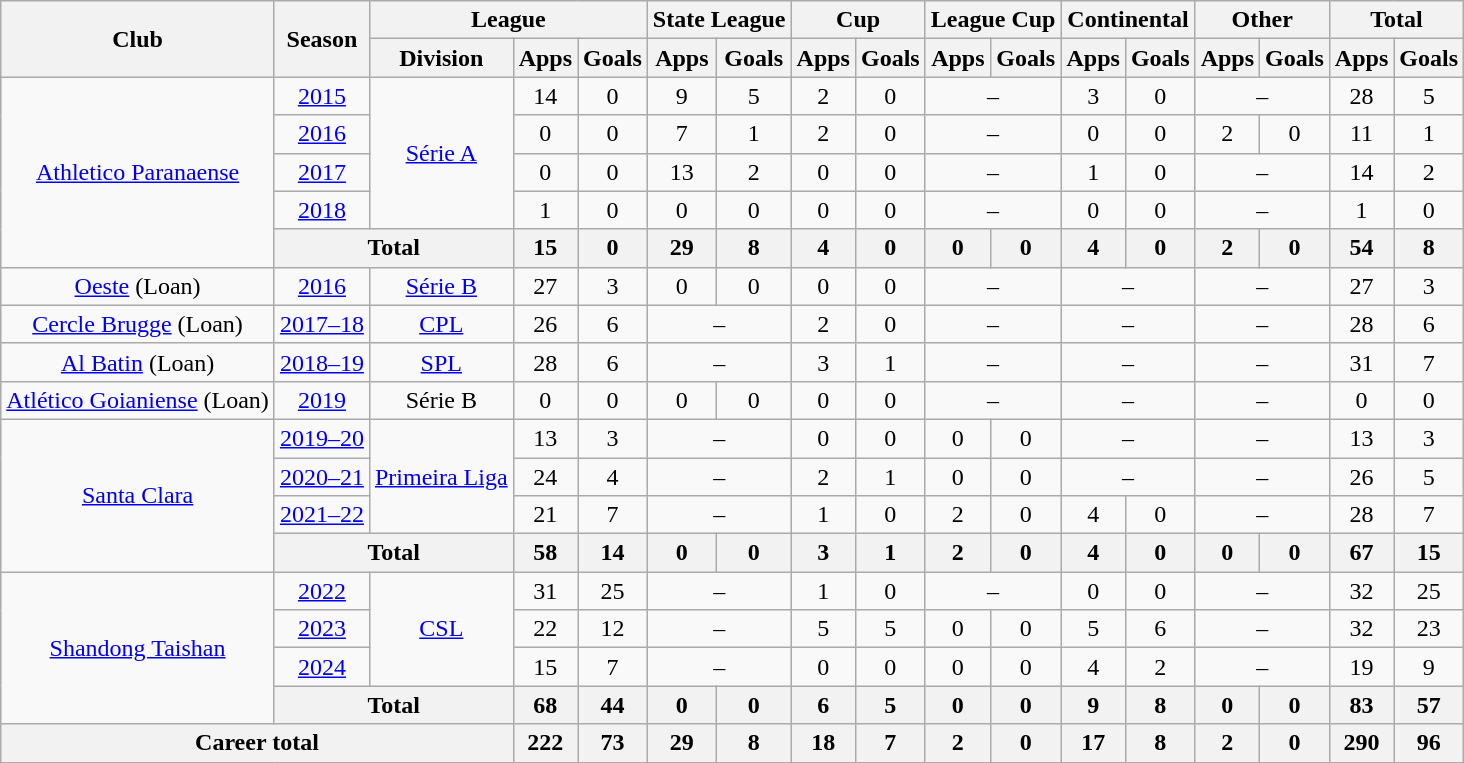<table class="wikitable" style="text-align: center">
<tr>
<th rowspan="2">Club</th>
<th rowspan="2">Season</th>
<th colspan="3">League</th>
<th colspan="2">State League</th>
<th colspan="2">Cup</th>
<th colspan="2">League Cup</th>
<th colspan="2">Continental</th>
<th colspan="2">Other</th>
<th colspan="2">Total</th>
</tr>
<tr>
<th>Division</th>
<th>Apps</th>
<th>Goals</th>
<th>Apps</th>
<th>Goals</th>
<th>Apps</th>
<th>Goals</th>
<th>Apps</th>
<th>Goals</th>
<th>Apps</th>
<th>Goals</th>
<th>Apps</th>
<th>Goals</th>
<th>Apps</th>
<th>Goals</th>
</tr>
<tr>
<td rowspan=5><a href='#'>Athletico Paranaense</a></td>
<td><a href='#'>2015</a></td>
<td rowspan=4><a href='#'>Série A</a></td>
<td>14</td>
<td>0</td>
<td>9</td>
<td>5</td>
<td>2</td>
<td>0</td>
<td colspan="2">–</td>
<td>3</td>
<td>0</td>
<td colspan="2">–</td>
<td>28</td>
<td>5</td>
</tr>
<tr>
<td><a href='#'>2016</a></td>
<td>0</td>
<td>0</td>
<td>7</td>
<td>1</td>
<td>2</td>
<td>0</td>
<td colspan="2">–</td>
<td>0</td>
<td>0</td>
<td>2</td>
<td>0</td>
<td>11</td>
<td>1</td>
</tr>
<tr>
<td><a href='#'>2017</a></td>
<td>0</td>
<td>0</td>
<td>13</td>
<td>2</td>
<td>0</td>
<td>0</td>
<td colspan="2">–</td>
<td>1</td>
<td>0</td>
<td colspan="2">–</td>
<td>14</td>
<td>2</td>
</tr>
<tr>
<td><a href='#'>2018</a></td>
<td>1</td>
<td>0</td>
<td>0</td>
<td>0</td>
<td>0</td>
<td>0</td>
<td colspan="2">–</td>
<td>0</td>
<td>0</td>
<td colspan="2">–</td>
<td>1</td>
<td>0</td>
</tr>
<tr>
<th colspan=2>Total</th>
<th>15</th>
<th>0</th>
<th>29</th>
<th>8</th>
<th>4</th>
<th>0</th>
<th>0</th>
<th>0</th>
<th>4</th>
<th>0</th>
<th>2</th>
<th>0</th>
<th>54</th>
<th>8</th>
</tr>
<tr>
<td><a href='#'>Oeste</a> (Loan)</td>
<td><a href='#'>2016</a></td>
<td><a href='#'>Série B</a></td>
<td>27</td>
<td>3</td>
<td>0</td>
<td>0</td>
<td>0</td>
<td>0</td>
<td colspan="2">–</td>
<td colspan="2">–</td>
<td colspan="2">–</td>
<td>27</td>
<td>3</td>
</tr>
<tr>
<td><a href='#'>Cercle Brugge</a> (Loan)</td>
<td><a href='#'>2017–18</a></td>
<td><a href='#'>CPL</a></td>
<td>26</td>
<td>6</td>
<td colspan="2">–</td>
<td>2</td>
<td>0</td>
<td colspan="2">–</td>
<td colspan="2">–</td>
<td colspan="2">–</td>
<td>28</td>
<td>6</td>
</tr>
<tr>
<td><a href='#'>Al Batin</a> (Loan)</td>
<td><a href='#'>2018–19</a></td>
<td><a href='#'>SPL</a></td>
<td>28</td>
<td>6</td>
<td colspan="2">–</td>
<td>3</td>
<td>1</td>
<td colspan="2">–</td>
<td colspan="2">–</td>
<td colspan="2">–</td>
<td>31</td>
<td>7</td>
</tr>
<tr>
<td><a href='#'>Atlético Goianiense</a> (Loan)</td>
<td><a href='#'>2019</a></td>
<td>Série B</td>
<td>0</td>
<td>0</td>
<td>0</td>
<td>0</td>
<td>0</td>
<td>0</td>
<td colspan="2">–</td>
<td colspan="2">–</td>
<td colspan="2">–</td>
<td>0</td>
<td>0</td>
</tr>
<tr>
<td rowspan=4><a href='#'>Santa Clara</a></td>
<td><a href='#'>2019–20</a></td>
<td rowspan=3><a href='#'>Primeira Liga</a></td>
<td>13</td>
<td>3</td>
<td colspan="2">–</td>
<td>0</td>
<td>0</td>
<td>0</td>
<td>0</td>
<td colspan="2">–</td>
<td colspan="2">–</td>
<td>13</td>
<td>3</td>
</tr>
<tr>
<td><a href='#'>2020–21</a></td>
<td>24</td>
<td>4</td>
<td colspan="2">–</td>
<td>2</td>
<td>1</td>
<td>0</td>
<td>0</td>
<td colspan="2">–</td>
<td colspan="2">–</td>
<td>26</td>
<td>5</td>
</tr>
<tr>
<td><a href='#'>2021–22</a></td>
<td>21</td>
<td>7</td>
<td colspan="2">–</td>
<td>1</td>
<td>0</td>
<td>2</td>
<td>0</td>
<td>4</td>
<td>0</td>
<td colspan="2">–</td>
<td>28</td>
<td>7</td>
</tr>
<tr>
<th colspan=2>Total</th>
<th>58</th>
<th>14</th>
<th>0</th>
<th>0</th>
<th>3</th>
<th>1</th>
<th>2</th>
<th>0</th>
<th>4</th>
<th>0</th>
<th>0</th>
<th>0</th>
<th>67</th>
<th>15</th>
</tr>
<tr>
<td rowspan=4><a href='#'>Shandong Taishan</a></td>
<td><a href='#'>2022</a></td>
<td rowspan=3><a href='#'>CSL</a></td>
<td>31</td>
<td>25</td>
<td colspan="2">–</td>
<td>1</td>
<td>0</td>
<td colspan="2">–</td>
<td>0</td>
<td>0</td>
<td colspan="2">–</td>
<td>32</td>
<td>25</td>
</tr>
<tr>
<td><a href='#'>2023</a></td>
<td>22</td>
<td>12</td>
<td colspan="2">–</td>
<td>5</td>
<td>5</td>
<td>0</td>
<td>0</td>
<td>5</td>
<td>6</td>
<td colspan="2">–</td>
<td>32</td>
<td>23</td>
</tr>
<tr>
<td><a href='#'>2024</a></td>
<td>15</td>
<td>7</td>
<td colspan="2">–</td>
<td>0</td>
<td>0</td>
<td>0</td>
<td>0</td>
<td>4</td>
<td>2</td>
<td colspan="2">–</td>
<td>19</td>
<td>9</td>
</tr>
<tr>
<th colspan=2>Total</th>
<th>68</th>
<th>44</th>
<th>0</th>
<th>0</th>
<th>6</th>
<th>5</th>
<th>0</th>
<th>0</th>
<th>9</th>
<th>8</th>
<th>0</th>
<th>0</th>
<th>83</th>
<th>57</th>
</tr>
<tr>
<th colspan=3>Career total</th>
<th>222</th>
<th>73</th>
<th>29</th>
<th>8</th>
<th>18</th>
<th>7</th>
<th>2</th>
<th>0</th>
<th>17</th>
<th>8</th>
<th>2</th>
<th>0</th>
<th>290</th>
<th>96</th>
</tr>
</table>
